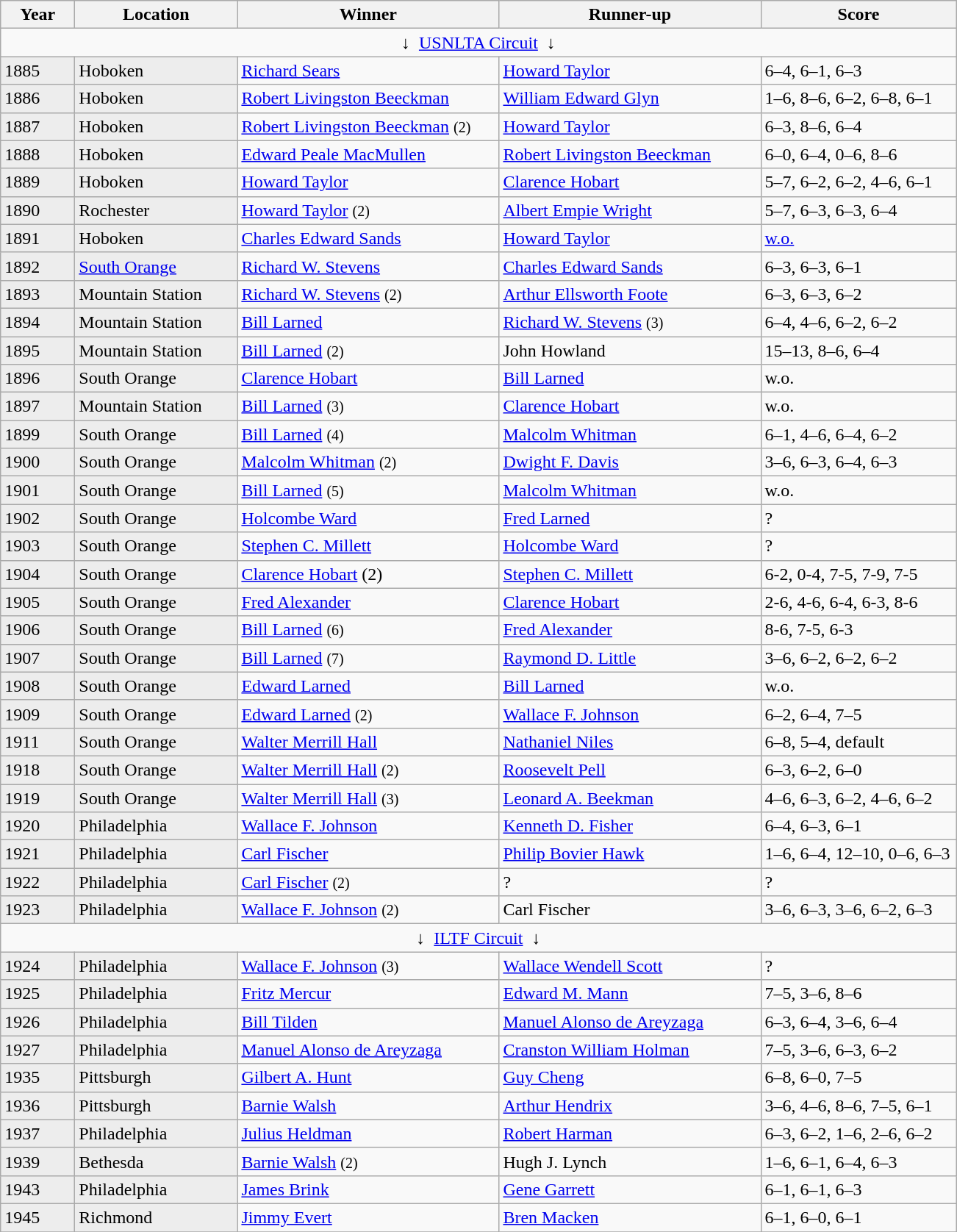<table class="wikitable">
<tr>
<th style="width:60px;">Year</th>
<th style="width:140px;">Location</th>
<th style="width:230px;">Winner</th>
<th style="width:230px;">Runner-up</th>
<th style="width:170px;">Score</th>
</tr>
<tr>
<td colspan=5 align=center>↓  <a href='#'>USNLTA Circuit</a>  ↓</td>
</tr>
<tr>
<td style="background:#ededed">1885</td>
<td style="background:#ededed">Hoboken</td>
<td> <a href='#'>Richard Sears</a></td>
<td> <a href='#'>Howard Taylor</a></td>
<td>6–4, 6–1, 6–3</td>
</tr>
<tr>
<td style="background:#ededed">1886</td>
<td style="background:#ededed">Hoboken</td>
<td> <a href='#'>Robert Livingston Beeckman</a></td>
<td> <a href='#'>William Edward Glyn</a></td>
<td>1–6, 8–6, 6–2, 6–8, 6–1</td>
</tr>
<tr>
<td style="background:#ededed">1887</td>
<td style="background:#ededed">Hoboken</td>
<td> <a href='#'>Robert Livingston Beeckman</a> <small>(2)</small></td>
<td> <a href='#'>Howard Taylor</a></td>
<td>6–3, 8–6, 6–4</td>
</tr>
<tr>
<td style="background:#ededed">1888</td>
<td style="background:#ededed">Hoboken</td>
<td> <a href='#'>Edward Peale MacMullen</a></td>
<td> <a href='#'>Robert Livingston Beeckman</a></td>
<td>6–0, 6–4, 0–6, 8–6</td>
</tr>
<tr>
<td style="background:#ededed">1889</td>
<td style="background:#ededed">Hoboken</td>
<td> <a href='#'>Howard Taylor</a></td>
<td> <a href='#'>Clarence Hobart</a></td>
<td>5–7, 6–2, 6–2, 4–6, 6–1</td>
</tr>
<tr>
<td style="background:#ededed">1890</td>
<td style="background:#ededed">Rochester</td>
<td> <a href='#'>Howard Taylor</a> <small>(2)</small></td>
<td> <a href='#'>Albert Empie Wright</a></td>
<td>5–7, 6–3, 6–3, 6–4</td>
</tr>
<tr>
<td style="background:#ededed">1891</td>
<td style="background:#ededed">Hoboken</td>
<td> <a href='#'>Charles Edward Sands</a></td>
<td> <a href='#'>Howard Taylor</a></td>
<td><a href='#'>w.o.</a></td>
</tr>
<tr>
<td style="background:#ededed">1892</td>
<td style="background:#ededed"><a href='#'>South Orange</a></td>
<td> <a href='#'>Richard W. Stevens</a></td>
<td> <a href='#'>Charles Edward Sands</a></td>
<td>6–3, 6–3, 6–1</td>
</tr>
<tr>
<td style="background:#ededed">1893</td>
<td style="background:#ededed">Mountain Station</td>
<td> <a href='#'>Richard W. Stevens</a> <small>(2)</small></td>
<td> <a href='#'>Arthur Ellsworth Foote</a></td>
<td>6–3, 6–3, 6–2</td>
</tr>
<tr>
<td style="background:#ededed">1894 </td>
<td style="background:#ededed">Mountain Station</td>
<td> <a href='#'>Bill Larned</a></td>
<td> <a href='#'>Richard W. Stevens</a> <small>(3)</small></td>
<td>6–4, 4–6, 6–2, 6–2</td>
</tr>
<tr>
<td style="background:#ededed">1895</td>
<td style="background:#ededed">Mountain Station</td>
<td> <a href='#'>Bill Larned</a> <small>(2)</small></td>
<td> John Howland</td>
<td>15–13, 8–6, 6–4</td>
</tr>
<tr>
<td style="background:#ededed">1896</td>
<td style="background:#ededed">South Orange</td>
<td> <a href='#'>Clarence Hobart</a></td>
<td> <a href='#'>Bill Larned</a></td>
<td>w.o.</td>
</tr>
<tr>
<td style="background:#ededed">1897</td>
<td style="background:#ededed">Mountain Station</td>
<td> <a href='#'>Bill Larned</a> <small>(3)</small></td>
<td> <a href='#'>Clarence Hobart</a></td>
<td>w.o.</td>
</tr>
<tr>
<td style="background:#ededed">1899</td>
<td style="background:#ededed">South Orange</td>
<td> <a href='#'>Bill Larned</a> <small>(4)</small></td>
<td> <a href='#'>Malcolm Whitman</a></td>
<td>6–1, 4–6, 6–4, 6–2</td>
</tr>
<tr>
<td style="background:#ededed">1900</td>
<td style="background:#ededed">South Orange</td>
<td> <a href='#'>Malcolm Whitman</a> <small>(2)</small></td>
<td> <a href='#'>Dwight F. Davis</a></td>
<td>3–6, 6–3, 6–4, 6–3</td>
</tr>
<tr>
<td style="background:#ededed">1901</td>
<td style="background:#ededed">South Orange</td>
<td> <a href='#'>Bill Larned</a> <small>(5)</small></td>
<td> <a href='#'>Malcolm Whitman</a></td>
<td>w.o.</td>
</tr>
<tr>
<td style="background:#ededed">1902</td>
<td style="background:#ededed">South Orange</td>
<td> <a href='#'>Holcombe Ward</a></td>
<td> <a href='#'>Fred Larned</a></td>
<td>?</td>
</tr>
<tr>
<td style="background:#ededed">1903</td>
<td style="background:#ededed">South Orange</td>
<td> <a href='#'>Stephen C. Millett</a></td>
<td> <a href='#'>Holcombe Ward</a></td>
<td>?</td>
</tr>
<tr>
<td style="background:#ededed">1904</td>
<td style="background:#ededed">South Orange</td>
<td> <a href='#'>Clarence Hobart</a> (2)</td>
<td> <a href='#'>Stephen C. Millett</a></td>
<td>6-2, 0-4, 7-5, 7-9, 7-5</td>
</tr>
<tr>
<td style="background:#ededed">1905</td>
<td style="background:#ededed">South Orange</td>
<td> <a href='#'>Fred Alexander</a></td>
<td> <a href='#'>Clarence Hobart</a></td>
<td>2-6, 4-6, 6-4, 6-3, 8-6</td>
</tr>
<tr>
<td style="background:#ededed">1906</td>
<td style="background:#ededed">South Orange</td>
<td> <a href='#'>Bill Larned</a> <small>(6)</small></td>
<td><a href='#'>Fred Alexander</a></td>
<td>8-6, 7-5, 6-3</td>
</tr>
<tr>
<td style="background:#ededed">1907</td>
<td style="background:#ededed">South Orange</td>
<td> <a href='#'>Bill Larned</a> <small>(7)</small></td>
<td> <a href='#'>Raymond D. Little</a></td>
<td>3–6, 6–2, 6–2, 6–2</td>
</tr>
<tr>
<td style="background:#ededed">1908</td>
<td style="background:#ededed">South Orange</td>
<td> <a href='#'>Edward Larned</a></td>
<td> <a href='#'>Bill Larned</a></td>
<td>w.o.</td>
</tr>
<tr>
<td style="background:#ededed">1909</td>
<td style="background:#ededed">South Orange</td>
<td> <a href='#'>Edward Larned</a> <small>(2)</small></td>
<td> <a href='#'>Wallace F. Johnson</a></td>
<td>6–2, 6–4, 7–5</td>
</tr>
<tr>
<td style="background:#ededed">1911</td>
<td style="background:#ededed">South Orange</td>
<td> <a href='#'>Walter Merrill Hall</a></td>
<td> <a href='#'>Nathaniel Niles</a></td>
<td>6–8, 5–4, default</td>
</tr>
<tr>
<td style="background:#ededed">1918</td>
<td style="background:#ededed">South Orange</td>
<td> <a href='#'>Walter Merrill Hall</a> <small>(2)</small></td>
<td> <a href='#'>Roosevelt Pell</a></td>
<td>6–3, 6–2, 6–0</td>
</tr>
<tr>
<td style="background:#ededed">1919</td>
<td style="background:#ededed">South Orange</td>
<td> <a href='#'>Walter Merrill Hall</a> <small>(3)</small></td>
<td> <a href='#'>Leonard A. Beekman</a></td>
<td>4–6, 6–3, 6–2, 4–6, 6–2</td>
</tr>
<tr>
<td style="background:#ededed">1920</td>
<td style="background:#ededed">Philadelphia</td>
<td> <a href='#'>Wallace F. Johnson</a></td>
<td> <a href='#'>Kenneth D. Fisher</a></td>
<td>6–4, 6–3, 6–1</td>
</tr>
<tr>
<td style="background:#ededed">1921</td>
<td style="background:#ededed">Philadelphia</td>
<td> <a href='#'>Carl Fischer</a></td>
<td> <a href='#'>Philip Bovier Hawk</a></td>
<td>1–6, 6–4, 12–10, 0–6, 6–3</td>
</tr>
<tr>
<td style="background:#ededed">1922</td>
<td style="background:#ededed">Philadelphia</td>
<td> <a href='#'>Carl Fischer</a> <small>(2)</small></td>
<td> ?</td>
<td>?</td>
</tr>
<tr>
<td style="background:#ededed">1923</td>
<td style="background:#ededed">Philadelphia</td>
<td> <a href='#'>Wallace F. Johnson</a> <small>(2)</small></td>
<td> Carl Fischer</td>
<td>3–6, 6–3, 3–6, 6–2, 6–3</td>
</tr>
<tr>
<td colspan=5 align=center>↓  <a href='#'>ILTF Circuit</a>  ↓</td>
</tr>
<tr>
<td style="background:#ededed">1924</td>
<td style="background:#ededed">Philadelphia</td>
<td>  <a href='#'>Wallace F. Johnson</a> <small>(3)</small></td>
<td> <a href='#'>Wallace Wendell Scott</a></td>
<td>?</td>
</tr>
<tr>
<td style="background:#ededed">1925</td>
<td style="background:#ededed">Philadelphia</td>
<td> <a href='#'>Fritz Mercur</a></td>
<td> <a href='#'>Edward M. Mann</a></td>
<td>7–5, 3–6, 8–6</td>
</tr>
<tr>
<td style="background:#ededed">1926</td>
<td style="background:#ededed">Philadelphia</td>
<td> <a href='#'>Bill Tilden </a></td>
<td> <a href='#'>Manuel Alonso de Areyzaga</a></td>
<td>6–3, 6–4, 3–6, 6–4</td>
</tr>
<tr>
<td style="background:#ededed">1927</td>
<td style="background:#ededed">Philadelphia</td>
<td> <a href='#'>Manuel Alonso de Areyzaga</a></td>
<td> <a href='#'>Cranston William Holman</a></td>
<td>7–5, 3–6, 6–3, 6–2</td>
</tr>
<tr>
<td style="background:#ededed">1935</td>
<td style="background:#ededed">Pittsburgh</td>
<td> <a href='#'>Gilbert A. Hunt</a></td>
<td> <a href='#'>Guy Cheng</a></td>
<td>6–8, 6–0, 7–5</td>
</tr>
<tr>
<td style="background:#ededed">1936</td>
<td style="background:#ededed">Pittsburgh</td>
<td> <a href='#'>Barnie Walsh</a></td>
<td> <a href='#'>Arthur Hendrix</a></td>
<td>3–6, 4–6, 8–6, 7–5, 6–1</td>
</tr>
<tr>
<td style="background:#ededed">1937</td>
<td style="background:#ededed">Philadelphia</td>
<td> <a href='#'>Julius Heldman</a></td>
<td> <a href='#'>Robert Harman</a></td>
<td>6–3, 6–2, 1–6, 2–6, 6–2</td>
</tr>
<tr>
<td style="background:#ededed">1939</td>
<td style="background:#ededed">Bethesda</td>
<td> <a href='#'>Barnie Walsh</a> <small>(2)</small></td>
<td> Hugh J. Lynch</td>
<td>1–6, 6–1, 6–4, 6–3</td>
</tr>
<tr>
<td style="background:#ededed">1943</td>
<td style="background:#ededed">Philadelphia</td>
<td> <a href='#'>James Brink</a></td>
<td> <a href='#'>Gene Garrett</a></td>
<td>6–1, 6–1, 6–3</td>
</tr>
<tr>
<td style="background:#ededed">1945</td>
<td style="background:#ededed">Richmond</td>
<td> <a href='#'>Jimmy Evert</a></td>
<td> <a href='#'>Bren Macken</a></td>
<td>6–1, 6–0, 6–1</td>
</tr>
<tr>
</tr>
</table>
